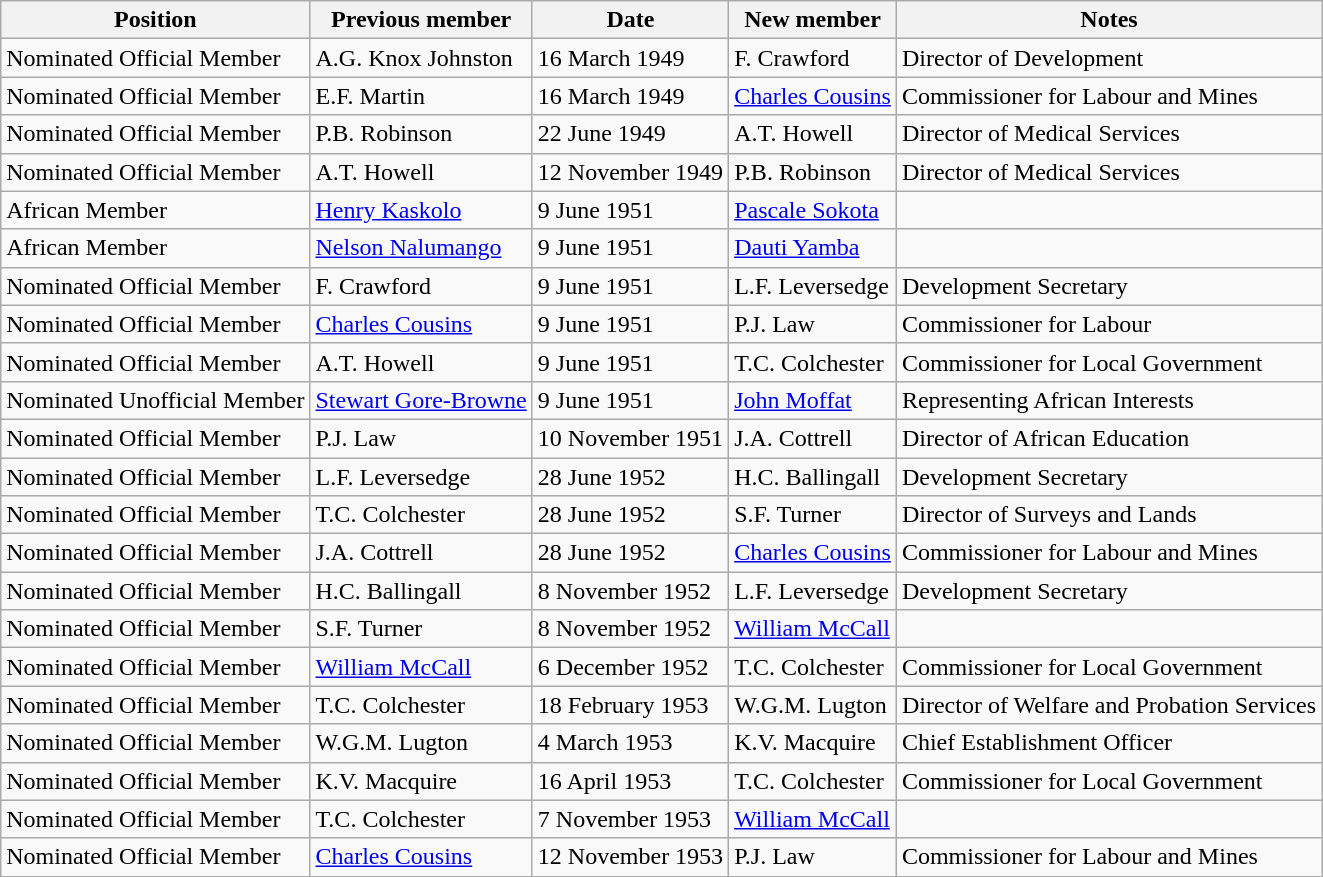<table class="wikitable sortable">
<tr>
<th>Position</th>
<th>Previous member</th>
<th>Date</th>
<th>New member</th>
<th>Notes</th>
</tr>
<tr>
<td>Nominated Official Member</td>
<td>A.G. Knox Johnston</td>
<td>16 March 1949</td>
<td>F. Crawford</td>
<td>Director of Development</td>
</tr>
<tr>
<td>Nominated Official Member</td>
<td>E.F. Martin</td>
<td>16 March 1949</td>
<td><a href='#'>Charles Cousins</a></td>
<td>Commissioner for Labour and Mines</td>
</tr>
<tr>
<td>Nominated Official Member</td>
<td>P.B. Robinson</td>
<td>22 June 1949</td>
<td>A.T. Howell</td>
<td>Director of Medical Services</td>
</tr>
<tr>
<td>Nominated Official Member</td>
<td>A.T. Howell</td>
<td>12 November 1949</td>
<td>P.B. Robinson</td>
<td>Director of Medical Services</td>
</tr>
<tr>
<td>African Member</td>
<td><a href='#'>Henry Kaskolo</a></td>
<td>9 June 1951</td>
<td><a href='#'>Pascale Sokota</a></td>
<td></td>
</tr>
<tr>
<td>African Member</td>
<td><a href='#'>Nelson Nalumango</a></td>
<td>9 June 1951</td>
<td><a href='#'>Dauti Yamba</a></td>
<td></td>
</tr>
<tr>
<td>Nominated Official Member</td>
<td>F. Crawford</td>
<td>9 June 1951</td>
<td>L.F. Leversedge</td>
<td>Development Secretary</td>
</tr>
<tr>
<td>Nominated Official Member</td>
<td><a href='#'>Charles Cousins</a></td>
<td>9 June 1951</td>
<td>P.J. Law</td>
<td>Commissioner for Labour</td>
</tr>
<tr>
<td>Nominated Official Member</td>
<td>A.T. Howell</td>
<td>9 June 1951</td>
<td>T.C. Colchester</td>
<td>Commissioner for Local Government</td>
</tr>
<tr>
<td>Nominated Unofficial Member</td>
<td><a href='#'>Stewart Gore-Browne</a></td>
<td>9 June 1951</td>
<td><a href='#'>John Moffat</a></td>
<td>Representing African Interests</td>
</tr>
<tr>
<td>Nominated Official Member</td>
<td>P.J. Law</td>
<td>10 November 1951</td>
<td>J.A. Cottrell</td>
<td>Director of African Education</td>
</tr>
<tr>
<td>Nominated Official Member</td>
<td>L.F. Leversedge</td>
<td>28 June 1952</td>
<td>H.C. Ballingall</td>
<td>Development Secretary</td>
</tr>
<tr>
<td>Nominated Official Member</td>
<td>T.C. Colchester</td>
<td>28 June 1952</td>
<td>S.F. Turner</td>
<td>Director of Surveys and Lands</td>
</tr>
<tr>
<td>Nominated Official Member</td>
<td>J.A. Cottrell</td>
<td>28 June 1952</td>
<td><a href='#'>Charles Cousins</a></td>
<td>Commissioner for Labour and Mines</td>
</tr>
<tr>
<td>Nominated Official Member</td>
<td>H.C. Ballingall</td>
<td>8 November 1952</td>
<td>L.F. Leversedge</td>
<td>Development Secretary</td>
</tr>
<tr>
<td>Nominated Official Member</td>
<td>S.F. Turner</td>
<td>8 November 1952</td>
<td><a href='#'>William McCall</a></td>
<td></td>
</tr>
<tr>
<td>Nominated Official Member</td>
<td><a href='#'>William McCall</a></td>
<td>6 December 1952</td>
<td>T.C. Colchester</td>
<td>Commissioner for Local Government</td>
</tr>
<tr>
<td>Nominated Official Member</td>
<td>T.C. Colchester</td>
<td>18 February 1953</td>
<td>W.G.M. Lugton</td>
<td>Director of Welfare and Probation Services</td>
</tr>
<tr>
<td>Nominated Official Member</td>
<td>W.G.M. Lugton</td>
<td>4 March 1953</td>
<td>K.V. Macquire</td>
<td>Chief Establishment Officer</td>
</tr>
<tr>
<td>Nominated Official Member</td>
<td>K.V. Macquire</td>
<td>16 April 1953</td>
<td>T.C. Colchester</td>
<td>Commissioner for Local Government</td>
</tr>
<tr>
<td>Nominated Official Member</td>
<td>T.C. Colchester</td>
<td>7 November 1953</td>
<td><a href='#'>William McCall</a></td>
<td></td>
</tr>
<tr>
<td>Nominated Official Member</td>
<td><a href='#'>Charles Cousins</a></td>
<td>12 November 1953</td>
<td>P.J. Law</td>
<td>Commissioner for Labour and Mines</td>
</tr>
</table>
